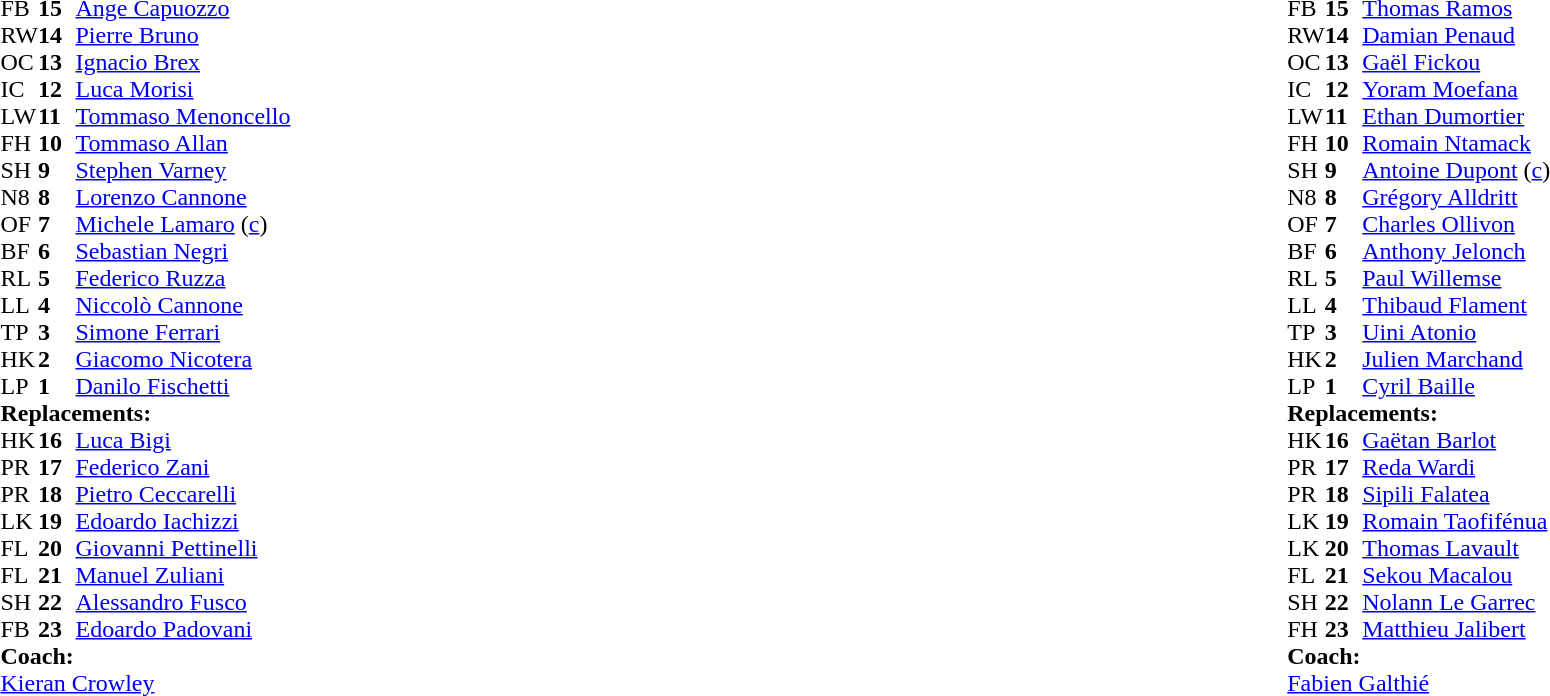<table style="width:100%">
<tr>
<td style="vertical-align:top; width:50%"><br><table cellspacing="0" cellpadding="0">
<tr>
<th width="25"></th>
<th width="25"></th>
</tr>
<tr>
<td>FB</td>
<td><strong>15</strong></td>
<td><a href='#'>Ange Capuozzo</a></td>
</tr>
<tr>
<td>RW</td>
<td><strong>14</strong></td>
<td><a href='#'>Pierre Bruno</a></td>
<td></td>
<td></td>
</tr>
<tr>
<td>OC</td>
<td><strong>13</strong></td>
<td><a href='#'>Ignacio Brex</a></td>
</tr>
<tr>
<td>IC</td>
<td><strong>12</strong></td>
<td><a href='#'>Luca Morisi</a></td>
</tr>
<tr>
<td>LW</td>
<td><strong>11</strong></td>
<td><a href='#'>Tommaso Menoncello</a></td>
</tr>
<tr>
<td>FH</td>
<td><strong>10</strong></td>
<td><a href='#'>Tommaso Allan</a></td>
</tr>
<tr>
<td>SH</td>
<td><strong>9</strong></td>
<td><a href='#'>Stephen Varney</a></td>
<td></td>
<td></td>
</tr>
<tr>
<td>N8</td>
<td><strong>8</strong></td>
<td><a href='#'>Lorenzo Cannone</a></td>
<td></td>
<td></td>
</tr>
<tr>
<td>OF</td>
<td><strong>7</strong></td>
<td><a href='#'>Michele Lamaro</a> (<a href='#'>c</a>)</td>
</tr>
<tr>
<td>BF</td>
<td><strong>6</strong></td>
<td><a href='#'>Sebastian Negri</a></td>
<td></td>
<td></td>
</tr>
<tr>
<td>RL</td>
<td><strong>5</strong></td>
<td><a href='#'>Federico Ruzza</a></td>
</tr>
<tr>
<td>LL</td>
<td><strong>4</strong></td>
<td><a href='#'>Niccolò Cannone</a></td>
<td></td>
<td></td>
</tr>
<tr>
<td>TP</td>
<td><strong>3</strong></td>
<td><a href='#'>Simone Ferrari</a></td>
<td></td>
<td></td>
</tr>
<tr>
<td>HK</td>
<td><strong>2</strong></td>
<td><a href='#'>Giacomo Nicotera</a></td>
<td></td>
<td></td>
</tr>
<tr>
<td>LP</td>
<td><strong>1</strong></td>
<td><a href='#'>Danilo Fischetti</a></td>
<td></td>
<td></td>
</tr>
<tr>
<td colspan="3"><strong>Replacements:</strong></td>
</tr>
<tr>
<td>HK</td>
<td><strong>16</strong></td>
<td><a href='#'>Luca Bigi</a></td>
<td></td>
<td></td>
</tr>
<tr>
<td>PR</td>
<td><strong>17</strong></td>
<td><a href='#'>Federico Zani</a></td>
<td></td>
<td></td>
</tr>
<tr>
<td>PR</td>
<td><strong>18</strong></td>
<td><a href='#'>Pietro Ceccarelli</a></td>
<td></td>
<td></td>
</tr>
<tr>
<td>LK</td>
<td><strong>19</strong></td>
<td><a href='#'>Edoardo Iachizzi</a></td>
<td></td>
<td></td>
</tr>
<tr>
<td>FL</td>
<td><strong>20</strong></td>
<td><a href='#'>Giovanni Pettinelli</a></td>
<td></td>
<td></td>
</tr>
<tr>
<td>FL</td>
<td><strong>21</strong></td>
<td><a href='#'>Manuel Zuliani</a></td>
<td></td>
<td></td>
</tr>
<tr>
<td>SH</td>
<td><strong>22</strong></td>
<td><a href='#'>Alessandro Fusco</a></td>
<td></td>
<td></td>
</tr>
<tr>
<td>FB</td>
<td><strong>23</strong></td>
<td><a href='#'>Edoardo Padovani</a></td>
<td></td>
<td></td>
</tr>
<tr>
<td colspan="3"><strong>Coach:</strong></td>
</tr>
<tr>
<td colspan="3"> <a href='#'>Kieran Crowley</a></td>
</tr>
</table>
</td>
<td style="vertical-align:top"></td>
<td style="vertical-align:top; width:50%"><br><table cellspacing="0" cellpadding="0" style="margin:auto">
<tr>
<th width="25"></th>
<th width="25"></th>
</tr>
<tr>
<td>FB</td>
<td><strong>15</strong></td>
<td><a href='#'>Thomas Ramos</a></td>
</tr>
<tr>
<td>RW</td>
<td><strong>14</strong></td>
<td><a href='#'>Damian Penaud</a></td>
</tr>
<tr>
<td>OC</td>
<td><strong>13</strong></td>
<td><a href='#'>Gaël Fickou</a></td>
</tr>
<tr>
<td>IC</td>
<td><strong>12</strong></td>
<td><a href='#'>Yoram Moefana</a></td>
</tr>
<tr>
<td>LW</td>
<td><strong>11</strong></td>
<td><a href='#'>Ethan Dumortier</a></td>
</tr>
<tr>
<td>FH</td>
<td><strong>10</strong></td>
<td><a href='#'>Romain Ntamack</a></td>
<td></td>
<td></td>
</tr>
<tr>
<td>SH</td>
<td><strong>9</strong></td>
<td><a href='#'>Antoine Dupont</a> (<a href='#'>c</a>)</td>
</tr>
<tr>
<td>N8</td>
<td><strong>8</strong></td>
<td><a href='#'>Grégory Alldritt</a></td>
<td></td>
<td></td>
</tr>
<tr>
<td>OF</td>
<td><strong>7</strong></td>
<td><a href='#'>Charles Ollivon</a></td>
<td></td>
</tr>
<tr>
<td>BF</td>
<td><strong>6</strong></td>
<td><a href='#'>Anthony Jelonch</a></td>
</tr>
<tr>
<td>RL</td>
<td><strong>5</strong></td>
<td><a href='#'>Paul Willemse</a></td>
<td></td>
<td></td>
</tr>
<tr>
<td>LL</td>
<td><strong>4</strong></td>
<td><a href='#'>Thibaud Flament</a></td>
</tr>
<tr>
<td>TP</td>
<td><strong>3</strong></td>
<td><a href='#'>Uini Atonio</a></td>
<td></td>
<td></td>
</tr>
<tr>
<td>HK</td>
<td><strong>2</strong></td>
<td><a href='#'>Julien Marchand</a></td>
<td></td>
<td></td>
</tr>
<tr>
<td>LP</td>
<td><strong>1</strong></td>
<td><a href='#'>Cyril Baille</a></td>
<td></td>
<td></td>
</tr>
<tr>
<td colspan="3"><strong>Replacements:</strong></td>
</tr>
<tr>
<td>HK</td>
<td><strong>16</strong></td>
<td><a href='#'>Gaëtan Barlot</a></td>
<td></td>
<td></td>
</tr>
<tr>
<td>PR</td>
<td><strong>17</strong></td>
<td><a href='#'>Reda Wardi</a></td>
<td></td>
<td></td>
</tr>
<tr>
<td>PR</td>
<td><strong>18</strong></td>
<td><a href='#'>Sipili Falatea</a></td>
<td></td>
<td></td>
</tr>
<tr>
<td>LK</td>
<td><strong>19</strong></td>
<td><a href='#'>Romain Taofifénua</a></td>
<td></td>
<td></td>
</tr>
<tr>
<td>LK</td>
<td><strong>20</strong></td>
<td><a href='#'>Thomas Lavault</a></td>
</tr>
<tr>
<td>FL</td>
<td><strong>21</strong></td>
<td><a href='#'>Sekou Macalou</a></td>
<td></td>
<td></td>
</tr>
<tr>
<td>SH</td>
<td><strong>22</strong></td>
<td><a href='#'>Nolann Le Garrec</a></td>
</tr>
<tr>
<td>FH</td>
<td><strong>23</strong></td>
<td><a href='#'>Matthieu Jalibert</a></td>
<td></td>
<td></td>
</tr>
<tr>
<td colspan="3"><strong>Coach:</strong></td>
</tr>
<tr>
<td colspan="3"> <a href='#'>Fabien Galthié</a></td>
</tr>
</table>
</td>
</tr>
</table>
